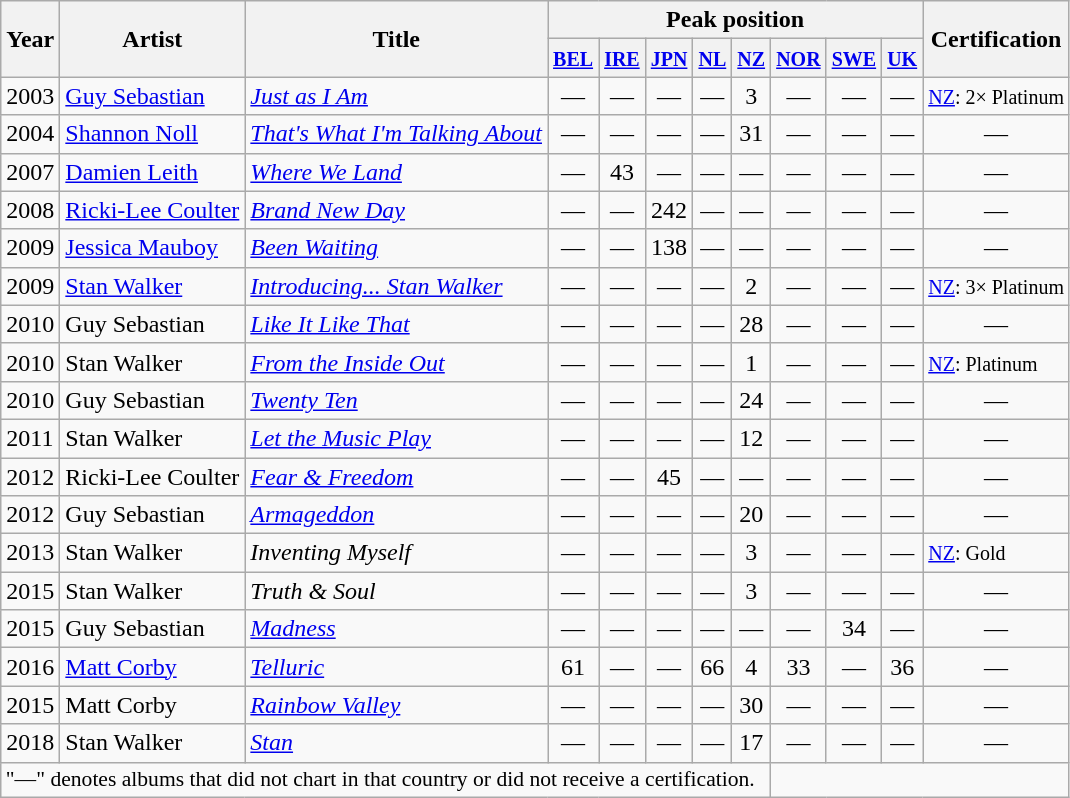<table class="wikitable">
<tr>
<th rowspan="2">Year</th>
<th rowspan="2">Artist</th>
<th rowspan="2">Title</th>
<th colspan="8">Peak position</th>
<th rowspan="2">Certification</th>
</tr>
<tr>
<th><small><a href='#'>BEL</a></small></th>
<th><small><a href='#'>IRE</a></small></th>
<th><small><a href='#'>JPN</a></small></th>
<th><small><a href='#'>NL</a></small></th>
<th><small><a href='#'>NZ</a></small></th>
<th><small><a href='#'>NOR</a></small></th>
<th><small><a href='#'>SWE</a></small></th>
<th><small><a href='#'>UK</a></small></th>
</tr>
<tr>
<td>2003</td>
<td><a href='#'>Guy Sebastian</a></td>
<td><em><a href='#'>Just as I Am</a></em></td>
<td style="text-align:center;">—</td>
<td style="text-align:center;">—</td>
<td style="text-align:center;">—</td>
<td style="text-align:center;">—</td>
<td style="text-align:center;">3</td>
<td style="text-align:center;">—</td>
<td style="text-align:center;">—</td>
<td style="text-align:center;">—</td>
<td><small><a href='#'>NZ</a>: 2× Platinum</small></td>
</tr>
<tr>
<td>2004</td>
<td><a href='#'>Shannon Noll</a></td>
<td><em><a href='#'>That's What I'm Talking About</a></em></td>
<td style="text-align:center;">—</td>
<td style="text-align:center;">—</td>
<td style="text-align:center;">—</td>
<td style="text-align:center;">—</td>
<td style="text-align:center;">31</td>
<td style="text-align:center;">—</td>
<td style="text-align:center;">—</td>
<td style="text-align:center;">—</td>
<td style="text-align:center;">—</td>
</tr>
<tr>
<td>2007</td>
<td><a href='#'>Damien Leith</a></td>
<td><em><a href='#'>Where We Land</a></em></td>
<td style="text-align:center;">—</td>
<td style="text-align:center;">43</td>
<td style="text-align:center;">—</td>
<td style="text-align:center;">—</td>
<td style="text-align:center;">—</td>
<td style="text-align:center;">—</td>
<td style="text-align:center;">—</td>
<td style="text-align:center;">—</td>
<td style="text-align:center;">—</td>
</tr>
<tr>
<td>2008</td>
<td><a href='#'>Ricki-Lee Coulter</a></td>
<td><em><a href='#'>Brand New Day</a></em></td>
<td style="text-align:center;">—</td>
<td style="text-align:center;">—</td>
<td style="text-align:center;">242</td>
<td style="text-align:center;">—</td>
<td style="text-align:center;">—</td>
<td style="text-align:center;">—</td>
<td style="text-align:center;">—</td>
<td style="text-align:center;">—</td>
<td style="text-align:center;">—</td>
</tr>
<tr>
<td>2009</td>
<td><a href='#'>Jessica Mauboy</a></td>
<td><em><a href='#'>Been Waiting</a></em></td>
<td style="text-align:center;">—</td>
<td style="text-align:center;">—</td>
<td style="text-align:center;">138</td>
<td style="text-align:center;">—</td>
<td style="text-align:center;">—</td>
<td style="text-align:center;">—</td>
<td style="text-align:center;">—</td>
<td style="text-align:center;">—</td>
<td style="text-align:center;">—</td>
</tr>
<tr>
<td>2009</td>
<td><a href='#'>Stan Walker</a></td>
<td><em><a href='#'>Introducing... Stan Walker</a></em></td>
<td style="text-align:center;">—</td>
<td style="text-align:center;">—</td>
<td style="text-align:center;">—</td>
<td style="text-align:center;">—</td>
<td style="text-align:center;">2</td>
<td style="text-align:center;">—</td>
<td style="text-align:center;">—</td>
<td style="text-align:center;">—</td>
<td><small><a href='#'>NZ</a>: 3× Platinum</small></td>
</tr>
<tr>
<td>2010</td>
<td>Guy Sebastian</td>
<td><em><a href='#'>Like It Like That</a></em></td>
<td style="text-align:center;">—</td>
<td style="text-align:center;">—</td>
<td style="text-align:center;">—</td>
<td style="text-align:center;">—</td>
<td style="text-align:center;">28</td>
<td style="text-align:center;">—</td>
<td style="text-align:center;">—</td>
<td style="text-align:center;">—</td>
<td style="text-align:center;">—</td>
</tr>
<tr>
<td>2010</td>
<td>Stan Walker</td>
<td><em><a href='#'>From the Inside Out</a></em></td>
<td style="text-align:center;">—</td>
<td style="text-align:center;">—</td>
<td style="text-align:center;">—</td>
<td style="text-align:center;">—</td>
<td style="text-align:center;">1</td>
<td style="text-align:center;">—</td>
<td style="text-align:center;">—</td>
<td style="text-align:center;">—</td>
<td><small><a href='#'>NZ</a>: Platinum</small></td>
</tr>
<tr>
<td>2010</td>
<td>Guy Sebastian</td>
<td><em><a href='#'>Twenty Ten</a></em></td>
<td style="text-align:center;">—</td>
<td style="text-align:center;">—</td>
<td style="text-align:center;">—</td>
<td style="text-align:center;">—</td>
<td style="text-align:center;">24</td>
<td style="text-align:center;">—</td>
<td style="text-align:center;">—</td>
<td style="text-align:center;">—</td>
<td style="text-align:center;">—</td>
</tr>
<tr>
<td>2011</td>
<td>Stan Walker</td>
<td><em><a href='#'>Let the Music Play</a></em></td>
<td style="text-align:center;">—</td>
<td style="text-align:center;">—</td>
<td style="text-align:center;">—</td>
<td style="text-align:center;">—</td>
<td style="text-align:center;">12</td>
<td style="text-align:center;">—</td>
<td style="text-align:center;">—</td>
<td style="text-align:center;">—</td>
<td style="text-align:center;">—</td>
</tr>
<tr>
<td>2012</td>
<td>Ricki-Lee Coulter</td>
<td><em><a href='#'>Fear & Freedom</a></em></td>
<td style="text-align:center;">—</td>
<td style="text-align:center;">—</td>
<td style="text-align:center;">45</td>
<td style="text-align:center;">—</td>
<td style="text-align:center;">—</td>
<td style="text-align:center;">—</td>
<td style="text-align:center;">—</td>
<td style="text-align:center;">—</td>
<td style="text-align:center;">—</td>
</tr>
<tr>
<td>2012</td>
<td>Guy Sebastian</td>
<td><em><a href='#'>Armageddon</a></em></td>
<td style="text-align:center;">—</td>
<td style="text-align:center;">—</td>
<td style="text-align:center;">—</td>
<td style="text-align:center;">—</td>
<td style="text-align:center;">20</td>
<td style="text-align:center;">—</td>
<td style="text-align:center;">—</td>
<td style="text-align:center;">—</td>
<td style="text-align:center;">—</td>
</tr>
<tr>
<td>2013</td>
<td>Stan Walker</td>
<td><em>Inventing Myself</em></td>
<td style="text-align:center;">—</td>
<td style="text-align:center;">—</td>
<td style="text-align:center;">—</td>
<td style="text-align:center;">—</td>
<td style="text-align:center;">3</td>
<td style="text-align:center;">—</td>
<td style="text-align:center;">—</td>
<td style="text-align:center;">—</td>
<td><small><a href='#'>NZ</a>: Gold</small></td>
</tr>
<tr>
<td>2015</td>
<td>Stan Walker</td>
<td><em>Truth & Soul</em></td>
<td style="text-align:center;">—</td>
<td style="text-align:center;">—</td>
<td style="text-align:center;">—</td>
<td style="text-align:center;">—</td>
<td style="text-align:center;">3</td>
<td style="text-align:center;">—</td>
<td style="text-align:center;">—</td>
<td style="text-align:center;">—</td>
<td style="text-align:center;">—</td>
</tr>
<tr>
<td>2015</td>
<td>Guy Sebastian</td>
<td><em><a href='#'>Madness</a></em></td>
<td style="text-align:center;">—</td>
<td style="text-align:center;">—</td>
<td style="text-align:center;">—</td>
<td style="text-align:center;">—</td>
<td style="text-align:center;">—</td>
<td style="text-align:center;">—</td>
<td style="text-align:center;">34</td>
<td style="text-align:center;">—</td>
<td style="text-align:center;">—</td>
</tr>
<tr>
<td>2016</td>
<td><a href='#'>Matt Corby</a></td>
<td><em><a href='#'>Telluric</a></em></td>
<td style="text-align:center;">61</td>
<td style="text-align:center;">—</td>
<td style="text-align:center;">—</td>
<td style="text-align:center;">66</td>
<td style="text-align:center;">4</td>
<td style="text-align:center;">33</td>
<td style="text-align:center;">—</td>
<td style="text-align:center;">36</td>
<td style="text-align:center;">—</td>
</tr>
<tr>
<td>2015</td>
<td>Matt Corby</td>
<td><em><a href='#'>Rainbow Valley</a></em></td>
<td style="text-align:center;">—</td>
<td style="text-align:center;">—</td>
<td style="text-align:center;">—</td>
<td style="text-align:center;">—</td>
<td style="text-align:center;">30</td>
<td style="text-align:center;">—</td>
<td style="text-align:center;">—</td>
<td style="text-align:center;">—</td>
<td style="text-align:center;">—</td>
</tr>
<tr>
<td>2018</td>
<td>Stan Walker</td>
<td><em><a href='#'>Stan</a></em></td>
<td style="text-align:center;">—</td>
<td style="text-align:center;">—</td>
<td style="text-align:center;">—</td>
<td style="text-align:center;">—</td>
<td style="text-align:center;">17 </td>
<td style="text-align:center;">—</td>
<td style="text-align:center;">—</td>
<td style="text-align:center;">—</td>
<td style="text-align:center;">—</td>
</tr>
<tr>
<td colspan="8" style="font-size:90%" style="text-align:center;">"—" denotes albums that did not chart in that country or did not receive a certification.</td>
</tr>
</table>
